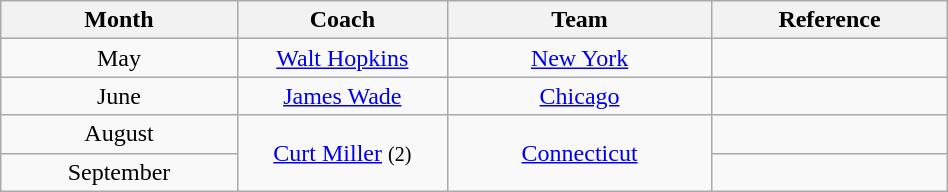<table class="wikitable" style="width: 50%; text-align:center;">
<tr>
<th width=60>Month</th>
<th width=60>Coach</th>
<th width=60>Team</th>
<th width=20>Reference</th>
</tr>
<tr>
<td>May</td>
<td><a href='#'>Walt Hopkins</a></td>
<td><a href='#'>New York</a></td>
<td></td>
</tr>
<tr>
<td>June</td>
<td><a href='#'>James Wade</a></td>
<td><a href='#'>Chicago</a></td>
<td></td>
</tr>
<tr>
<td>August</td>
<td rowspan="2"><a href='#'>Curt Miller</a> <small>(2)</small></td>
<td rowspan="2"><a href='#'>Connecticut</a></td>
<td></td>
</tr>
<tr>
<td>September</td>
<td></td>
</tr>
</table>
